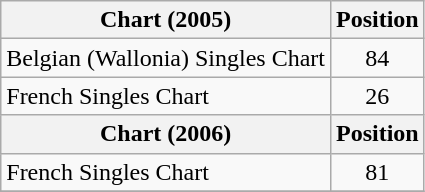<table class="wikitable sortable">
<tr>
<th>Chart (2005)</th>
<th>Position</th>
</tr>
<tr>
<td>Belgian (Wallonia) Singles Chart</td>
<td align="center">84</td>
</tr>
<tr>
<td>French Singles Chart</td>
<td align="center">26</td>
</tr>
<tr>
<th>Chart (2006)</th>
<th>Position</th>
</tr>
<tr>
<td>French Singles Chart</td>
<td align="center">81</td>
</tr>
<tr>
</tr>
</table>
